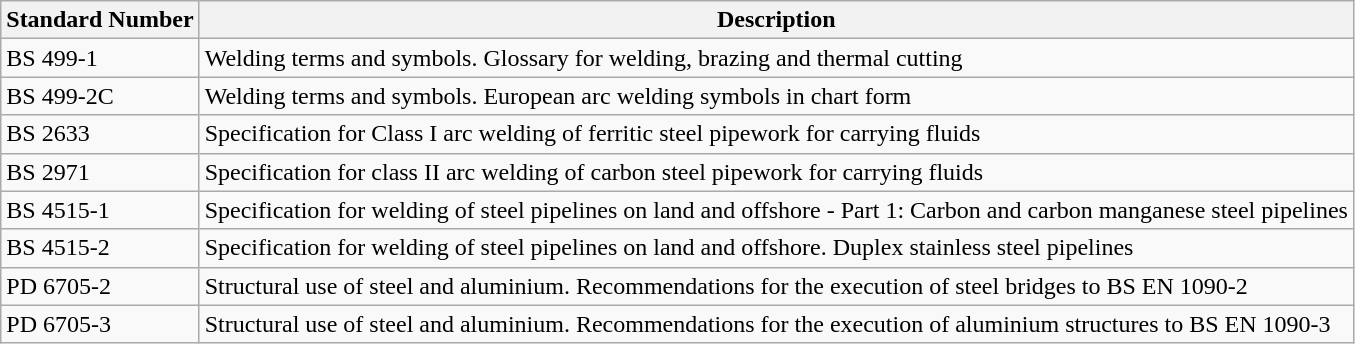<table class="wikitable sortable">
<tr>
<th>Standard Number</th>
<th>Description</th>
</tr>
<tr>
<td>BS 499-1</td>
<td>Welding terms and symbols. Glossary for welding, brazing and thermal cutting</td>
</tr>
<tr>
<td>BS 499-2C</td>
<td>Welding terms and symbols. European arc welding symbols in chart form</td>
</tr>
<tr>
<td>BS 2633</td>
<td>Specification for Class I arc welding of ferritic steel pipework for carrying fluids</td>
</tr>
<tr>
<td>BS 2971</td>
<td>Specification for class II arc welding of carbon steel pipework for carrying fluids</td>
</tr>
<tr>
<td>BS 4515-1</td>
<td>Specification for welding of steel pipelines on land and offshore - Part 1: Carbon and carbon manganese steel pipelines</td>
</tr>
<tr>
<td>BS 4515-2</td>
<td>Specification for welding of steel pipelines on land and offshore. Duplex stainless steel pipelines</td>
</tr>
<tr>
<td>PD 6705-2</td>
<td>Structural use of steel and aluminium. Recommendations for the execution of steel bridges to BS EN 1090-2</td>
</tr>
<tr>
<td>PD 6705-3</td>
<td>Structural use of steel and aluminium. Recommendations for the execution of aluminium structures to BS EN 1090-3</td>
</tr>
</table>
